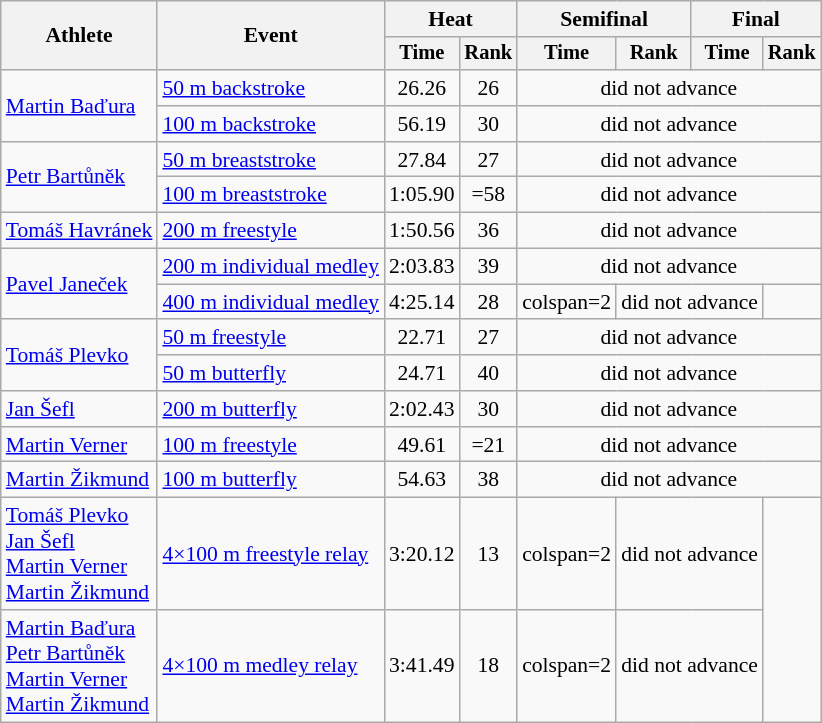<table class=wikitable style="font-size:90%">
<tr>
<th rowspan="2">Athlete</th>
<th rowspan="2">Event</th>
<th colspan="2">Heat</th>
<th colspan="2">Semifinal</th>
<th colspan="2">Final</th>
</tr>
<tr style="font-size:95%">
<th>Time</th>
<th>Rank</th>
<th>Time</th>
<th>Rank</th>
<th>Time</th>
<th>Rank</th>
</tr>
<tr align=center>
<td align=left rowspan=2><a href='#'>Martin Baďura</a></td>
<td align=left><a href='#'>50 m backstroke</a></td>
<td>26.26</td>
<td>26</td>
<td colspan=4>did not advance</td>
</tr>
<tr align=center>
<td align=left><a href='#'>100 m backstroke</a></td>
<td>56.19</td>
<td>30</td>
<td colspan=4>did not advance</td>
</tr>
<tr align=center>
<td align=left rowspan=2><a href='#'>Petr Bartůněk</a></td>
<td align=left><a href='#'>50 m breaststroke</a></td>
<td>27.84</td>
<td>27</td>
<td colspan=4>did not advance</td>
</tr>
<tr align=center>
<td align=left><a href='#'>100 m breaststroke</a></td>
<td>1:05.90</td>
<td>=58</td>
<td colspan=4>did not advance</td>
</tr>
<tr align=center>
<td align=left><a href='#'>Tomáš Havránek</a></td>
<td align=left><a href='#'>200 m freestyle</a></td>
<td>1:50.56</td>
<td>36</td>
<td colspan=4>did not advance</td>
</tr>
<tr align=center>
<td align=left rowspan=2><a href='#'>Pavel Janeček</a></td>
<td align=left><a href='#'>200 m individual medley</a></td>
<td>2:03.83</td>
<td>39</td>
<td colspan=4>did not advance</td>
</tr>
<tr align=center>
<td align=left><a href='#'>400 m individual medley</a></td>
<td>4:25.14</td>
<td>28</td>
<td>colspan=2 </td>
<td colspan=2>did not advance</td>
</tr>
<tr align=center>
<td align=left rowspan=2><a href='#'>Tomáš Plevko</a></td>
<td align=left><a href='#'>50 m freestyle</a></td>
<td>22.71</td>
<td>27</td>
<td colspan=4>did not advance</td>
</tr>
<tr align=center>
<td align=left><a href='#'>50 m butterfly</a></td>
<td>24.71</td>
<td>40</td>
<td colspan=4>did not advance</td>
</tr>
<tr align=center>
<td align=left><a href='#'>Jan Šefl</a></td>
<td align=left><a href='#'>200 m butterfly</a></td>
<td>2:02.43</td>
<td>30</td>
<td colspan=4>did not advance</td>
</tr>
<tr align=center>
<td align=left><a href='#'>Martin Verner</a></td>
<td align=left><a href='#'>100 m freestyle</a></td>
<td>49.61</td>
<td>=21</td>
<td colspan=4>did not advance</td>
</tr>
<tr align=center>
<td align=left><a href='#'>Martin Žikmund</a></td>
<td align=left><a href='#'>100 m butterfly</a></td>
<td>54.63</td>
<td>38</td>
<td colspan=4>did not advance</td>
</tr>
<tr align=center>
<td align=left><a href='#'>Tomáš Plevko</a><br><a href='#'>Jan Šefl</a><br><a href='#'>Martin Verner</a><br><a href='#'>Martin Žikmund</a></td>
<td align=left><a href='#'>4×100 m freestyle relay</a></td>
<td>3:20.12</td>
<td>13</td>
<td>colspan=2 </td>
<td colspan=2>did not advance</td>
</tr>
<tr align=center>
<td align=left><a href='#'>Martin Baďura</a><br><a href='#'>Petr Bartůněk</a><br><a href='#'>Martin Verner</a><br><a href='#'>Martin Žikmund</a></td>
<td align=left><a href='#'>4×100 m medley relay</a></td>
<td>3:41.49</td>
<td>18</td>
<td>colspan=2 </td>
<td colspan=2>did not advance</td>
</tr>
</table>
